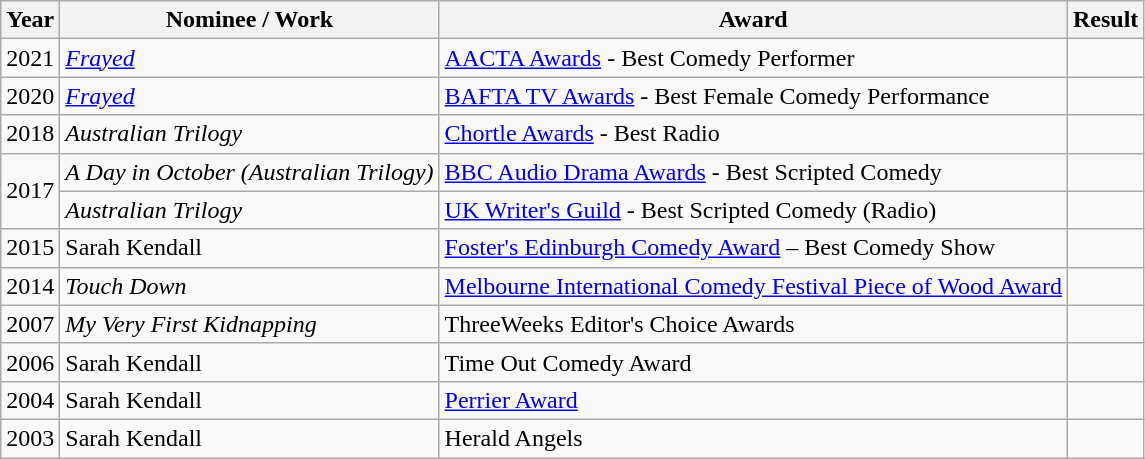<table class="wikitable sortable">
<tr>
<th>Year</th>
<th>Nominee / Work</th>
<th>Award</th>
<th>Result</th>
</tr>
<tr>
<td>2021</td>
<td><em><a href='#'>Frayed</a></em></td>
<td><a href='#'>AACTA Awards</a> - Best Comedy Performer</td>
<td></td>
</tr>
<tr>
<td>2020</td>
<td><em><a href='#'>Frayed</a></em></td>
<td><a href='#'>BAFTA TV Awards</a> - Best Female Comedy Performance</td>
<td></td>
</tr>
<tr>
<td>2018</td>
<td><em>Australian Trilogy</em></td>
<td><a href='#'>Chortle Awards</a> - Best Radio</td>
<td></td>
</tr>
<tr>
<td rowspan="2">2017</td>
<td><em>A Day in October (Australian Trilogy)</em></td>
<td><a href='#'>BBC Audio Drama Awards</a> - Best Scripted Comedy</td>
<td></td>
</tr>
<tr>
<td><em>Australian Trilogy</em></td>
<td><a href='#'>UK Writer's Guild</a> - Best Scripted Comedy (Radio)</td>
<td></td>
</tr>
<tr>
<td>2015</td>
<td>Sarah Kendall</td>
<td><a href='#'>Foster's Edinburgh Comedy Award</a> – Best Comedy Show</td>
<td></td>
</tr>
<tr>
<td>2014</td>
<td><em>Touch Down</em></td>
<td><a href='#'>Melbourne International Comedy Festival Piece of Wood Award</a></td>
<td></td>
</tr>
<tr>
<td>2007</td>
<td><em>My Very First Kidnapping</em></td>
<td>ThreeWeeks Editor's Choice Awards</td>
<td></td>
</tr>
<tr>
<td>2006</td>
<td>Sarah Kendall</td>
<td>Time Out Comedy Award</td>
<td></td>
</tr>
<tr>
<td>2004</td>
<td>Sarah Kendall</td>
<td><a href='#'>Perrier Award</a></td>
<td></td>
</tr>
<tr>
<td>2003</td>
<td>Sarah Kendall</td>
<td>Herald Angels</td>
<td></td>
</tr>
</table>
